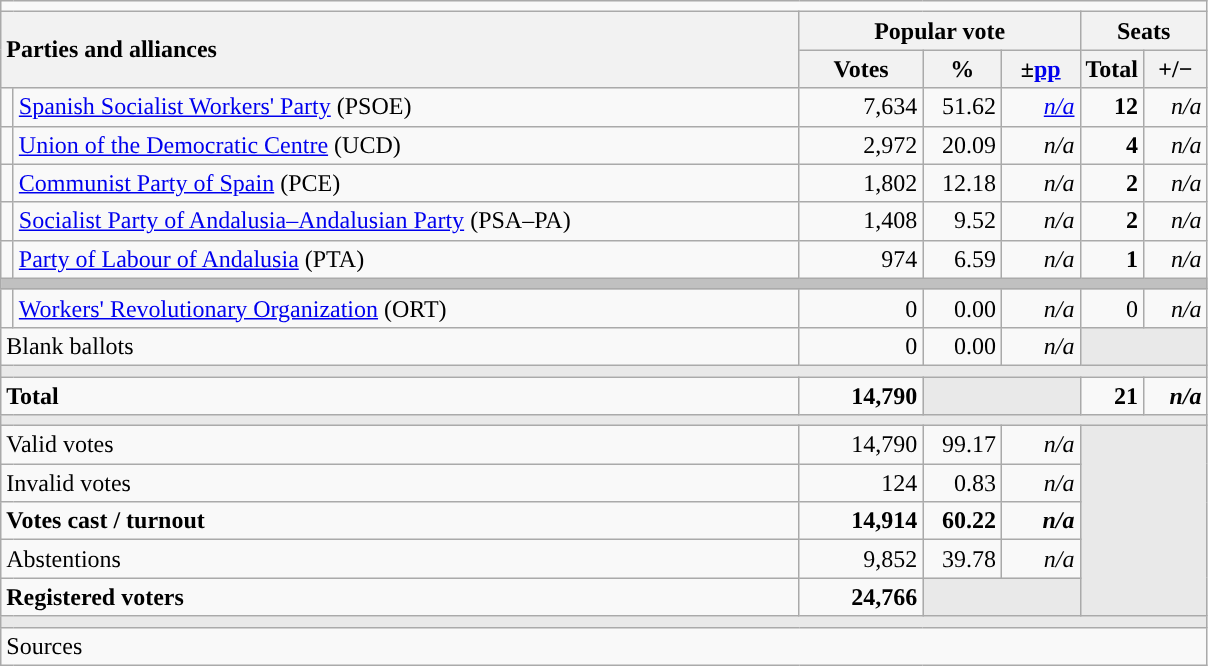<table class="wikitable" style="text-align:right;">
<tr>
<td colspan="7"></td>
</tr>
<tr>
<th style="text-align:left;" rowspan="2" colspan="2" width="525">Parties and alliances</th>
<th colspan="3">Popular vote</th>
<th colspan="2">Seats</th>
</tr>
<tr>
<th width="75">Votes</th>
<th width="45">%</th>
<th width="45">±<a href='#'>pp</a></th>
<th width="35">Total</th>
<th width="35">+/−</th>
</tr>
<tr>
<td width="1" style="color:inherit;background:"></td>
<td align="left"><a href='#'>Spanish Socialist Workers' Party</a> (PSOE)</td>
<td>7,634</td>
<td>51.62</td>
<td><em><a href='#'>n/a</a></em></td>
<td><strong>12</strong></td>
<td><em>n/a</em></td>
</tr>
<tr>
<td style="color:inherit;background:"></td>
<td align="left"><a href='#'>Union of the Democratic Centre</a> (UCD)</td>
<td>2,972</td>
<td>20.09</td>
<td><em>n/a</em></td>
<td><strong>4</strong></td>
<td><em>n/a</em></td>
</tr>
<tr>
<td style="color:inherit;background:"></td>
<td align="left"><a href='#'>Communist Party of Spain</a> (PCE)</td>
<td>1,802</td>
<td>12.18</td>
<td><em>n/a</em></td>
<td><strong>2</strong></td>
<td><em>n/a</em></td>
</tr>
<tr>
<td style="color:inherit;background:"></td>
<td align="left"><a href='#'>Socialist Party of Andalusia–Andalusian Party</a> (PSA–PA)</td>
<td>1,408</td>
<td>9.52</td>
<td><em>n/a</em></td>
<td><strong>2</strong></td>
<td><em>n/a</em></td>
</tr>
<tr>
<td style="color:inherit;background:"></td>
<td align="left"><a href='#'>Party of Labour of Andalusia</a> (PTA)</td>
<td>974</td>
<td>6.59</td>
<td><em>n/a</em></td>
<td><strong>1</strong></td>
<td><em>n/a</em></td>
</tr>
<tr>
<td colspan="7" bgcolor="#C0C0C0"></td>
</tr>
<tr>
<td style="color:inherit;background:"></td>
<td align="left"><a href='#'>Workers' Revolutionary Organization</a> (ORT)</td>
<td>0</td>
<td>0.00</td>
<td><em>n/a</em></td>
<td>0</td>
<td><em>n/a</em></td>
</tr>
<tr>
<td align="left" colspan="2">Blank ballots</td>
<td>0</td>
<td>0.00</td>
<td><em>n/a</em></td>
<td bgcolor="#E9E9E9" colspan="2"></td>
</tr>
<tr>
<td colspan="7" bgcolor="#E9E9E9"></td>
</tr>
<tr style="font-weight:bold;">
<td align="left" colspan="2">Total</td>
<td>14,790</td>
<td bgcolor="#E9E9E9" colspan="2"></td>
<td>21</td>
<td><em>n/a</em></td>
</tr>
<tr>
<td colspan="7" bgcolor="#E9E9E9"></td>
</tr>
<tr>
<td align="left" colspan="2">Valid votes</td>
<td>14,790</td>
<td>99.17</td>
<td><em>n/a</em></td>
<td bgcolor="#E9E9E9" colspan="2" rowspan="5"></td>
</tr>
<tr>
<td align="left" colspan="2">Invalid votes</td>
<td>124</td>
<td>0.83</td>
<td><em>n/a</em></td>
</tr>
<tr style="font-weight:bold;">
<td align="left" colspan="2">Votes cast / turnout</td>
<td>14,914</td>
<td>60.22</td>
<td><em>n/a</em></td>
</tr>
<tr>
<td align="left" colspan="2">Abstentions</td>
<td>9,852</td>
<td>39.78</td>
<td><em>n/a</em></td>
</tr>
<tr style="font-weight:bold;">
<td align="left" colspan="2">Registered voters</td>
<td>24,766</td>
<td bgcolor="#E9E9E9" colspan="2"></td>
</tr>
<tr>
<td colspan="7" bgcolor="#E9E9E9"></td>
</tr>
<tr>
<td align="left" colspan="7">Sources</td>
</tr>
</table>
